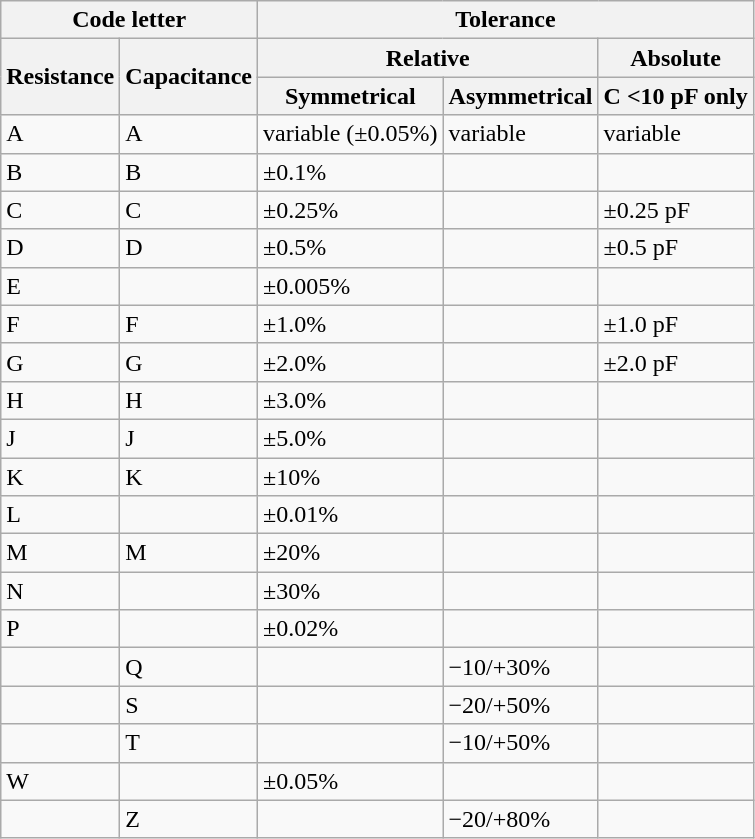<table class="wikitable">
<tr>
<th colspan="2">Code letter</th>
<th colspan="3">Tolerance</th>
</tr>
<tr>
<th rowspan="2">Resistance</th>
<th rowspan="2">Capacitance</th>
<th colspan="2">Relative</th>
<th>Absolute</th>
</tr>
<tr>
<th>Symmetrical</th>
<th>Asymmetrical</th>
<th>C <10 pF only</th>
</tr>
<tr>
<td>A</td>
<td>A</td>
<td>variable (±0.05%)</td>
<td>variable</td>
<td>variable</td>
</tr>
<tr>
<td>B</td>
<td>B</td>
<td>±0.1%</td>
<td></td>
<td ±0.1></td>
</tr>
<tr>
<td>C</td>
<td>C</td>
<td>±0.25%</td>
<td></td>
<td>±0.25 pF</td>
</tr>
<tr>
<td>D</td>
<td>D</td>
<td>±0.5%</td>
<td></td>
<td>±0.5 pF</td>
</tr>
<tr>
<td>E</td>
<td></td>
<td>±0.005%</td>
<td></td>
<td></td>
</tr>
<tr>
<td>F</td>
<td>F</td>
<td>±1.0%</td>
<td></td>
<td>±1.0 pF</td>
</tr>
<tr>
<td>G</td>
<td>G</td>
<td>±2.0%</td>
<td></td>
<td>±2.0 pF</td>
</tr>
<tr>
<td>H</td>
<td>H</td>
<td>±3.0%</td>
<td></td>
<td></td>
</tr>
<tr>
<td>J</td>
<td>J</td>
<td>±5.0%</td>
<td></td>
<td></td>
</tr>
<tr>
<td>K</td>
<td>K</td>
<td>±10%</td>
<td></td>
<td></td>
</tr>
<tr>
<td>L</td>
<td></td>
<td>±0.01%</td>
<td></td>
<td></td>
</tr>
<tr>
<td>M</td>
<td>M</td>
<td>±20%</td>
<td></td>
<td></td>
</tr>
<tr>
<td>N</td>
<td></td>
<td>±30%</td>
<td></td>
<td></td>
</tr>
<tr>
<td>P</td>
<td></td>
<td>±0.02%</td>
<td></td>
<td></td>
</tr>
<tr>
<td></td>
<td>Q</td>
<td></td>
<td>−10/+30%</td>
<td></td>
</tr>
<tr>
<td></td>
<td>S</td>
<td></td>
<td>−20/+50%</td>
<td></td>
</tr>
<tr>
<td></td>
<td>T</td>
<td></td>
<td>−10/+50%</td>
<td></td>
</tr>
<tr>
<td>W</td>
<td></td>
<td>±0.05%</td>
<td></td>
<td></td>
</tr>
<tr>
<td></td>
<td>Z</td>
<td></td>
<td>−20/+80%</td>
<td></td>
</tr>
</table>
